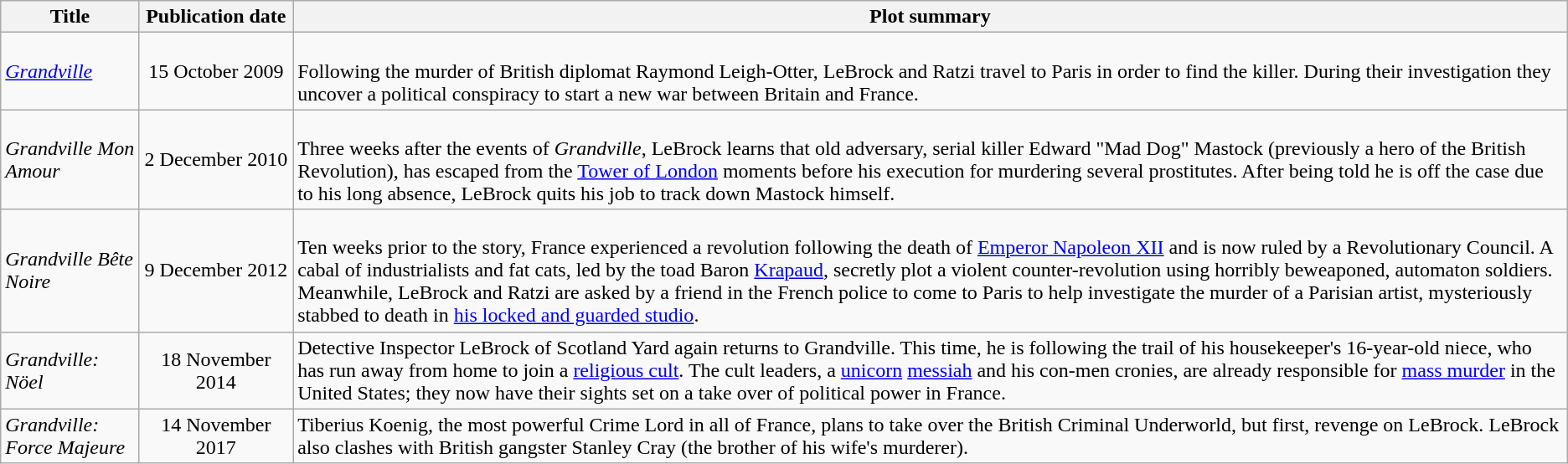<table class="wikitable">
<tr>
<th>Title</th>
<th>Publication date</th>
<th>Plot summary</th>
</tr>
<tr>
<td><a href='#'><em>Grandville</em></a></td>
<td align="center">15 October 2009</td>
<td><br>Following the murder of British diplomat Raymond Leigh-Otter, LeBrock and Ratzi travel to Paris in order to find the killer. During their investigation they uncover a political conspiracy to start a new war between Britain and France.</td>
</tr>
<tr>
<td><em>Grandville Mon Amour</em></td>
<td align="center">2 December 2010</td>
<td><br>Three weeks after the events of <em>Grandville</em>, LeBrock learns that old adversary, serial killer Edward "Mad Dog" Mastock (previously a hero of the British Revolution), has escaped from the <a href='#'>Tower of London</a> moments before his execution for murdering several prostitutes. After being told he is off the case due to his long absence, LeBrock quits his job to track down Mastock himself.</td>
</tr>
<tr>
<td><em>Grandville Bête Noire</em></td>
<td align="center">9 December 2012</td>
<td><br>Ten weeks prior to the story, France experienced a revolution following the death of <a href='#'>Emperor Napoleon XII</a> and is now ruled by a Revolutionary Council. A cabal of industrialists and fat cats, led by the toad Baron <a href='#'>Krapaud</a>, secretly plot a violent counter-revolution using horribly beweaponed, automaton soldiers. Meanwhile, LeBrock and Ratzi are asked by a friend in the French police to come to Paris to help investigate the murder of a Parisian artist, mysteriously stabbed to death in <a href='#'>his locked and guarded studio</a>.</td>
</tr>
<tr>
<td><em>Grandville: Nöel</em></td>
<td align="center">18 November 2014</td>
<td>Detective Inspector LeBrock of Scotland Yard again returns to Grandville. This time, he is following the trail of his housekeeper's 16-year-old niece, who has run away from home to join a <a href='#'>religious cult</a>. The cult leaders, a <a href='#'>unicorn</a> <a href='#'>messiah</a> and his con-men cronies, are already responsible for <a href='#'>mass murder</a> in the United States; they now have their sights set on a take over of political power in France.</td>
</tr>
<tr>
<td><em>Grandville: Force Majeure</em></td>
<td align="center">14 November 2017</td>
<td>Tiberius Koenig, the most powerful Crime Lord in all of France, plans to take over the British Criminal Underworld, but first, revenge on LeBrock. LeBrock also clashes with British gangster Stanley Cray (the brother of his wife's murderer).</td>
</tr>
</table>
